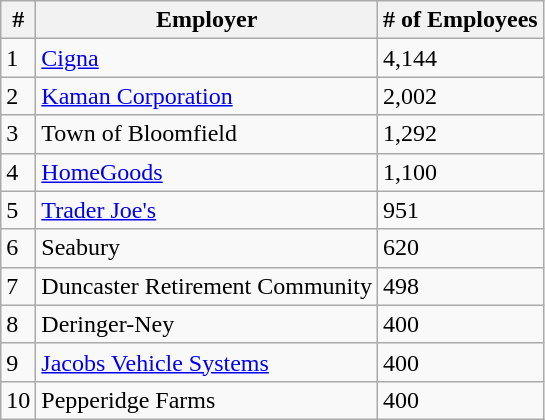<table class="wikitable" border="1">
<tr>
<th>#</th>
<th>Employer</th>
<th># of Employees</th>
</tr>
<tr>
<td>1</td>
<td><a href='#'>Cigna</a></td>
<td>4,144</td>
</tr>
<tr>
<td>2</td>
<td><a href='#'>Kaman Corporation</a></td>
<td>2,002</td>
</tr>
<tr>
<td>3</td>
<td>Town of Bloomfield</td>
<td>1,292</td>
</tr>
<tr>
<td>4</td>
<td><a href='#'>HomeGoods</a></td>
<td>1,100</td>
</tr>
<tr>
<td>5</td>
<td><a href='#'>Trader Joe's</a></td>
<td>951</td>
</tr>
<tr>
<td>6</td>
<td>Seabury</td>
<td>620</td>
</tr>
<tr>
<td>7</td>
<td>Duncaster Retirement Community</td>
<td>498</td>
</tr>
<tr>
<td>8</td>
<td>Deringer-Ney</td>
<td>400</td>
</tr>
<tr>
<td>9</td>
<td><a href='#'>Jacobs Vehicle Systems</a></td>
<td>400</td>
</tr>
<tr>
<td>10</td>
<td>Pepperidge Farms</td>
<td>400</td>
</tr>
</table>
